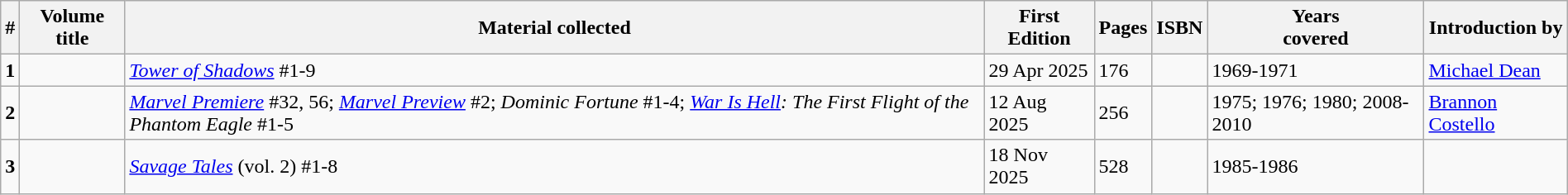<table class="wikitable sortable" style="margin-right:0">
<tr>
<th>#</th>
<th>Volume title</th>
<th class="unsortable">Material collected</th>
<th>First Edition</th>
<th>Pages</th>
<th class="unsortable">ISBN</th>
<th>Years<br> covered</th>
<th>Introduction by</th>
</tr>
<tr>
<td><strong>1</strong></td>
<td></td>
<td><em><a href='#'>Tower of Shadows</a></em> #1-9</td>
<td>29 Apr 2025</td>
<td>176</td>
<td class="nowrap"></td>
<td>1969-1971</td>
<td><a href='#'>Michael Dean</a></td>
</tr>
<tr>
<td><strong>2</strong></td>
<td></td>
<td><em><a href='#'>Marvel Premiere</a></em> #32, 56; <em><a href='#'>Marvel Preview</a></em> #2; <em>Dominic Fortune</em> #1-4; <em><a href='#'>War Is Hell</a>: The First Flight of the Phantom Eagle</em> #1-5</td>
<td>12 Aug 2025</td>
<td>256</td>
<td class="nowrap"></td>
<td>1975; 1976; 1980; 2008-2010</td>
<td><a href='#'>Brannon Costello</a></td>
</tr>
<tr>
<td><strong>3</strong></td>
<td></td>
<td><em><a href='#'>Savage Tales</a></em> (vol. 2) #1-8</td>
<td>18 Nov 2025</td>
<td>528</td>
<td class="nowrap"></td>
<td>1985-1986</td>
<td></td>
</tr>
</table>
